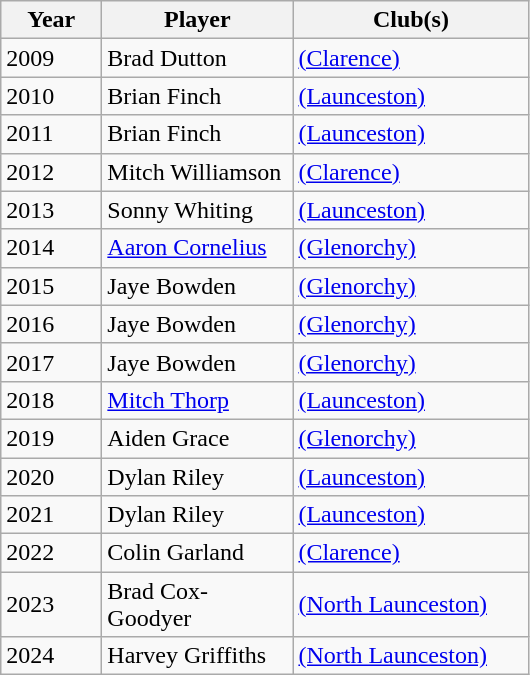<table class="wikitable sortable">
<tr>
<th width=060px>Year</th>
<th width=120px>Player</th>
<th width=150px>Club(s)</th>
</tr>
<tr>
<td>2009</td>
<td>Brad Dutton</td>
<td><a href='#'>(Clarence)</a></td>
</tr>
<tr>
<td>2010</td>
<td>Brian Finch</td>
<td><a href='#'>(Launceston)</a></td>
</tr>
<tr>
<td>2011</td>
<td>Brian Finch</td>
<td><a href='#'>(Launceston)</a></td>
</tr>
<tr>
<td>2012</td>
<td>Mitch Williamson</td>
<td><a href='#'>(Clarence)</a></td>
</tr>
<tr>
<td>2013</td>
<td>Sonny Whiting</td>
<td><a href='#'>(Launceston)</a></td>
</tr>
<tr>
<td>2014</td>
<td><a href='#'>Aaron Cornelius</a></td>
<td><a href='#'>(Glenorchy)</a></td>
</tr>
<tr>
<td>2015</td>
<td>Jaye Bowden</td>
<td><a href='#'>(Glenorchy)</a></td>
</tr>
<tr>
<td>2016</td>
<td>Jaye Bowden</td>
<td><a href='#'>(Glenorchy)</a></td>
</tr>
<tr>
<td>2017</td>
<td>Jaye Bowden</td>
<td><a href='#'>(Glenorchy)</a></td>
</tr>
<tr>
<td>2018</td>
<td><a href='#'>Mitch Thorp</a></td>
<td><a href='#'>(Launceston)</a></td>
</tr>
<tr>
<td>2019</td>
<td>Aiden Grace</td>
<td><a href='#'>(Glenorchy)</a></td>
</tr>
<tr>
<td>2020</td>
<td>Dylan Riley</td>
<td><a href='#'>(Launceston)</a></td>
</tr>
<tr>
<td>2021</td>
<td>Dylan Riley</td>
<td><a href='#'>(Launceston)</a></td>
</tr>
<tr>
<td>2022</td>
<td>Colin Garland</td>
<td><a href='#'>(Clarence)</a></td>
</tr>
<tr>
<td>2023</td>
<td>Brad Cox-Goodyer</td>
<td><a href='#'>(North Launceston)</a></td>
</tr>
<tr>
<td>2024</td>
<td>Harvey Griffiths</td>
<td><a href='#'>(North Launceston)</a></td>
</tr>
</table>
